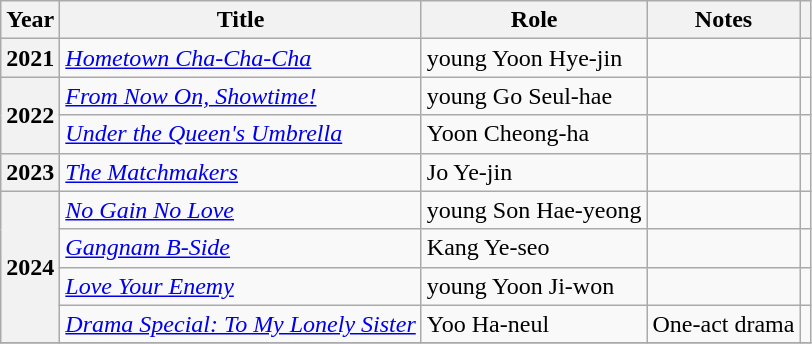<table class="wikitable sortable plainrowheaders">
<tr>
<th scope="col">Year</th>
<th scope="col">Title</th>
<th scope="col">Role</th>
<th scope="col">Notes</th>
<th scope="col" class="unsortable"></th>
</tr>
<tr>
<th scope="row">2021</th>
<td><em><a href='#'>Hometown Cha-Cha-Cha</a></em></td>
<td>young Yoon Hye-jin</td>
<td></td>
<td></td>
</tr>
<tr>
<th scope="row" rowspan="2">2022</th>
<td><em><a href='#'>From Now On, Showtime!</a></em></td>
<td>young Go Seul-hae</td>
<td></td>
<td></td>
</tr>
<tr>
<td><em><a href='#'>Under the Queen's Umbrella</a></em></td>
<td>Yoon Cheong-ha</td>
<td></td>
<td></td>
</tr>
<tr>
<th scope="row">2023</th>
<td><em><a href='#'>The Matchmakers</a></em></td>
<td>Jo Ye-jin</td>
<td></td>
<td></td>
</tr>
<tr>
<th scope="row" rowspan="4">2024</th>
<td><em><a href='#'>No Gain No Love</a></em></td>
<td>young Son Hae-yeong</td>
<td></td>
<td></td>
</tr>
<tr>
<td><em><a href='#'>Gangnam B-Side</a></em></td>
<td>Kang Ye-seo</td>
<td></td>
<td></td>
</tr>
<tr>
<td><em><a href='#'>Love Your Enemy</a></em></td>
<td>young Yoon Ji-won</td>
<td></td>
<td></td>
</tr>
<tr>
<td><em><a href='#'>Drama Special: To My Lonely Sister</a></em></td>
<td>Yoo Ha-neul</td>
<td>One-act drama</td>
<td></td>
</tr>
<tr>
</tr>
</table>
